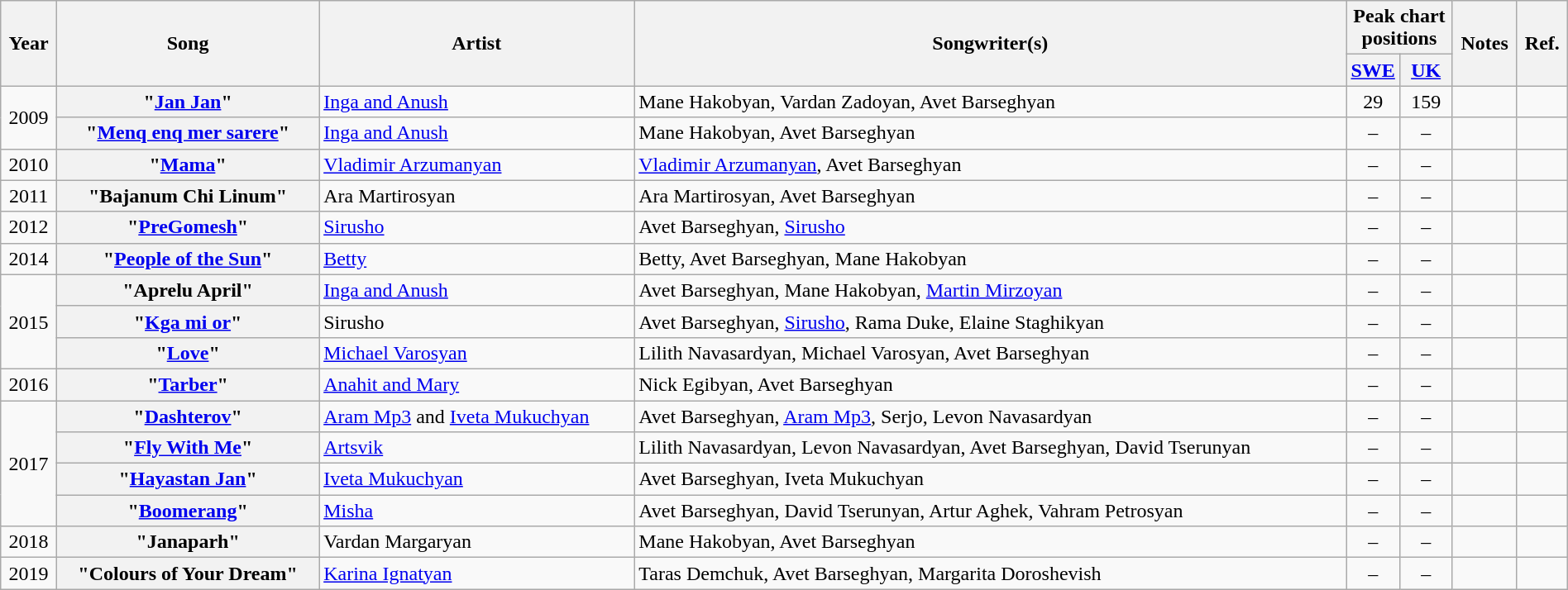<table class="wikitable sortable plainrowheaders" style="text-align:center; width:100%;">
<tr>
<th rowspan=2>Year</th>
<th rowspan=2>Song</th>
<th rowspan=2>Artist</th>
<th rowspan=2>Songwriter(s)</th>
<th colspan=2>Peak chart positions</th>
<th rowspan=2 class=unsortable>Notes</th>
<th rowspan=2 class=unsortable>Ref.</th>
</tr>
<tr>
<th width=35px><a href='#'>SWE</a></th>
<th width=35px><a href='#'>UK</a></th>
</tr>
<tr>
<td rowspan=2>2009</td>
<th scope="row" align=left>"<a href='#'>Jan Jan</a>" </th>
<td align=left><a href='#'>Inga and Anush</a></td>
<td align=left>Mane Hakobyan, Vardan Zadoyan, Avet Barseghyan</td>
<td>29</td>
<td>159</td>
<td></td>
<td></td>
</tr>
<tr>
<th scope="row" align=left>"<a href='#'>Menq enq mer sarere</a>" </th>
<td align=left><a href='#'>Inga and Anush</a></td>
<td align=left>Mane Hakobyan, Avet Barseghyan</td>
<td>–</td>
<td>–</td>
<td></td>
<td></td>
</tr>
<tr>
<td>2010</td>
<th scope="row" align=left>"<a href='#'>Mama</a>"</th>
<td align=left><a href='#'>Vladimir Arzumanyan</a></td>
<td align=left><a href='#'>Vladimir Arzumanyan</a>, Avet Barseghyan</td>
<td>–</td>
<td>–</td>
<td></td>
<td></td>
</tr>
<tr>
<td>2011</td>
<th scope="row" align=left>"Bajanum Chi Linum" </th>
<td align=left>Ara Martirosyan</td>
<td align=left>Ara Martirosyan, Avet Barseghyan</td>
<td>–</td>
<td>–</td>
<td></td>
<td></td>
</tr>
<tr>
<td>2012</td>
<th scope="row" align=left>"<a href='#'>PreGomesh</a>" </th>
<td align=left><a href='#'>Sirusho</a></td>
<td align=left>Avet Barseghyan, <a href='#'>Sirusho</a></td>
<td>–</td>
<td>–</td>
<td></td>
<td></td>
</tr>
<tr>
<td>2014</td>
<th scope="row" align=left>"<a href='#'>People of the Sun</a>"</th>
<td align=left><a href='#'>Betty</a></td>
<td align=left>Betty, Avet Barseghyan, Mane Hakobyan</td>
<td>–</td>
<td>–</td>
<td></td>
<td></td>
</tr>
<tr>
<td rowspan=3>2015</td>
<th scope="row" align=left>"Aprelu April" </th>
<td align=left><a href='#'>Inga and Anush</a></td>
<td align=left>Avet Barseghyan, Mane Hakobyan, <a href='#'>Martin Mirzoyan</a></td>
<td>–</td>
<td>–</td>
<td></td>
<td></td>
</tr>
<tr>
<th scope="row" align=left>"<a href='#'>Kga mi or</a>" </th>
<td align=left>Sirusho</td>
<td align=left>Avet Barseghyan, <a href='#'>Sirusho</a>, Rama Duke, Elaine Staghikyan</td>
<td>–</td>
<td>–</td>
<td></td>
<td></td>
</tr>
<tr>
<th scope="row" align=left>"<a href='#'>Love</a>"</th>
<td align=left><a href='#'>Michael Varosyan</a></td>
<td align=left>Lilith Navasardyan, Michael Varosyan, Avet Barseghyan</td>
<td>–</td>
<td>–</td>
<td></td>
<td></td>
</tr>
<tr>
<td>2016</td>
<th scope="row" align=left>"<a href='#'>Tarber</a>" </th>
<td align=left><a href='#'>Anahit and Mary</a></td>
<td align=left>Nick Egibyan, Avet Barseghyan</td>
<td>–</td>
<td>–</td>
<td></td>
<td></td>
</tr>
<tr>
<td rowspan=4>2017</td>
<th scope="row" align=left>"<a href='#'>Dashterov</a>" </th>
<td align=left><a href='#'>Aram Mp3</a> and <a href='#'>Iveta Mukuchyan</a></td>
<td align=left>Avet Barseghyan, <a href='#'>Aram Mp3</a>, Serjo, Levon Navasardyan</td>
<td>–</td>
<td>–</td>
<td></td>
<td></td>
</tr>
<tr>
<th scope="row" align=left>"<a href='#'>Fly With Me</a>"</th>
<td align=left><a href='#'>Artsvik</a></td>
<td align=left>Lilith Navasardyan, Levon Navasardyan, Avet Barseghyan, David Tserunyan</td>
<td>–</td>
<td>–</td>
<td></td>
<td></td>
</tr>
<tr>
<th scope="row" align=left>"<a href='#'>Hayastan Jan</a>" </th>
<td align=left><a href='#'>Iveta Mukuchyan</a></td>
<td align=left>Avet Barseghyan, Iveta Mukuchyan</td>
<td>–</td>
<td>–</td>
<td></td>
<td></td>
</tr>
<tr>
<th scope="row" align=left>"<a href='#'>Boomerang</a>"</th>
<td align=left><a href='#'>Misha</a></td>
<td align=left>Avet Barseghyan, David Tserunyan, Artur Aghek, Vahram Petrosyan</td>
<td>–</td>
<td>–</td>
<td></td>
<td></td>
</tr>
<tr>
<td>2018</td>
<th scope="row" align=left>"Janaparh" </th>
<td align=left>Vardan Margaryan</td>
<td align=left>Mane Hakobyan, Avet Barseghyan</td>
<td>–</td>
<td>–</td>
<td></td>
<td></td>
</tr>
<tr>
<td>2019</td>
<th scope="row" align=left>"Colours of Your Dream"</th>
<td align=left><a href='#'>Karina Ignatyan</a></td>
<td align=left>Taras Demchuk, Avet Barseghyan, Margarita Doroshevish</td>
<td>–</td>
<td>–</td>
<td></td>
<td></td>
</tr>
</table>
